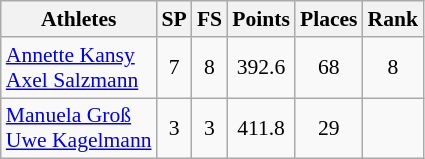<table class="wikitable" border="1" style="font-size:90%">
<tr>
<th>Athletes</th>
<th>SP</th>
<th>FS</th>
<th>Points</th>
<th>Places</th>
<th>Rank</th>
</tr>
<tr align=center>
<td align=left><a href='#'>Annette Kansy</a><br><a href='#'>Axel Salzmann</a></td>
<td>7</td>
<td>8</td>
<td>392.6</td>
<td>68</td>
<td>8</td>
</tr>
<tr align=center>
<td align=left><a href='#'>Manuela Groß</a><br><a href='#'>Uwe Kagelmann</a></td>
<td>3</td>
<td>3</td>
<td>411.8</td>
<td>29</td>
<td></td>
</tr>
</table>
